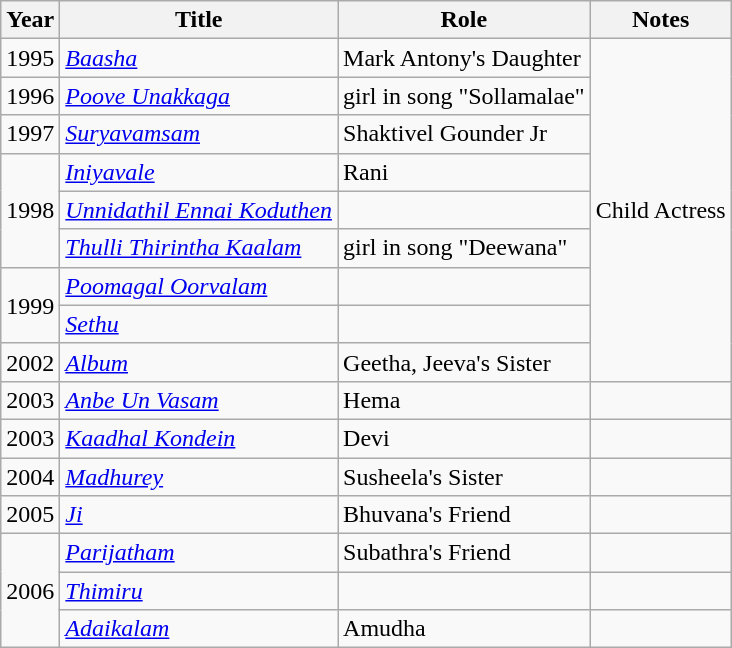<table class="wikitable sortable">
<tr>
<th>Year</th>
<th>Title</th>
<th>Role</th>
<th>Notes</th>
</tr>
<tr>
<td>1995</td>
<td><em><a href='#'>Baasha</a></em></td>
<td>Mark Antony's Daughter</td>
<td rowspan="9">Child Actress</td>
</tr>
<tr>
<td>1996</td>
<td><em><a href='#'>Poove Unakkaga</a></em></td>
<td>girl in song "Sollamalae"</td>
</tr>
<tr>
<td>1997</td>
<td><em><a href='#'>Suryavamsam</a></em></td>
<td>Shaktivel Gounder Jr</td>
</tr>
<tr>
<td rowspan="3">1998</td>
<td><em><a href='#'>Iniyavale</a></em></td>
<td>Rani</td>
</tr>
<tr>
<td><em><a href='#'>Unnidathil Ennai Koduthen</a></em></td>
<td></td>
</tr>
<tr>
<td><em><a href='#'>Thulli Thirintha Kaalam</a></em></td>
<td>girl in song "Deewana"</td>
</tr>
<tr>
<td rowspan="2">1999</td>
<td><em><a href='#'>Poomagal Oorvalam</a></em></td>
<td></td>
</tr>
<tr>
<td><em><a href='#'>Sethu</a></em></td>
<td></td>
</tr>
<tr>
<td>2002</td>
<td><em><a href='#'>Album</a></em></td>
<td>Geetha, Jeeva's Sister</td>
</tr>
<tr>
<td>2003</td>
<td><em><a href='#'>Anbe Un Vasam</a></em></td>
<td>Hema</td>
<td></td>
</tr>
<tr>
<td>2003</td>
<td><em><a href='#'>Kaadhal Kondein</a></em></td>
<td>Devi</td>
<td></td>
</tr>
<tr>
<td>2004</td>
<td><em><a href='#'>Madhurey</a></em></td>
<td>Susheela's Sister</td>
<td></td>
</tr>
<tr>
<td>2005</td>
<td><em><a href='#'>Ji</a></em></td>
<td>Bhuvana's Friend</td>
<td></td>
</tr>
<tr>
<td rowspan="3">2006</td>
<td><em><a href='#'>Parijatham</a></em></td>
<td>Subathra's Friend</td>
<td></td>
</tr>
<tr>
<td><em><a href='#'>Thimiru</a></em></td>
<td></td>
<td></td>
</tr>
<tr>
<td><em><a href='#'>Adaikalam</a></em></td>
<td>Amudha</td>
<td></td>
</tr>
</table>
